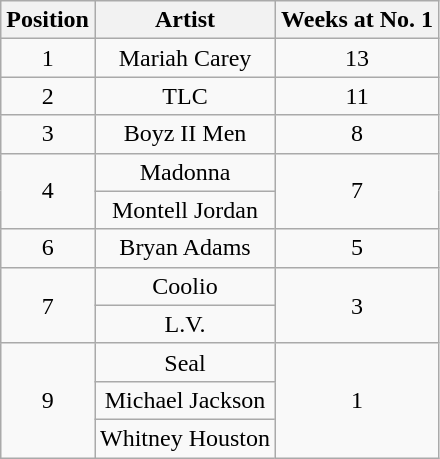<table class="wikitable plainrowheaders" style="text-align:center;">
<tr>
<th>Position</th>
<th>Artist</th>
<th>Weeks at No. 1</th>
</tr>
<tr>
<td>1</td>
<td>Mariah Carey</td>
<td>13</td>
</tr>
<tr>
<td>2</td>
<td>TLC</td>
<td>11</td>
</tr>
<tr>
<td>3</td>
<td>Boyz II Men</td>
<td>8</td>
</tr>
<tr>
<td rowspan=2>4</td>
<td>Madonna</td>
<td rowspan=2>7</td>
</tr>
<tr>
<td>Montell Jordan</td>
</tr>
<tr>
<td>6</td>
<td>Bryan Adams</td>
<td>5</td>
</tr>
<tr>
<td rowspan=2>7</td>
<td>Coolio</td>
<td rowspan=2>3</td>
</tr>
<tr>
<td>L.V.</td>
</tr>
<tr>
<td rowspan=3>9</td>
<td>Seal</td>
<td rowspan=3>1</td>
</tr>
<tr>
<td>Michael Jackson</td>
</tr>
<tr>
<td>Whitney Houston</td>
</tr>
</table>
